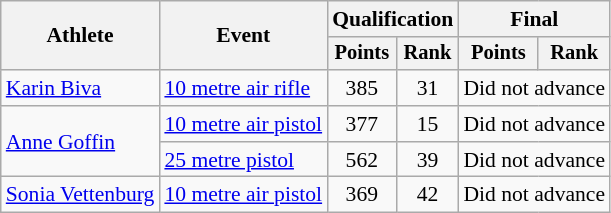<table class="wikitable" style="font-size:90%">
<tr>
<th rowspan="2">Athlete</th>
<th rowspan="2">Event</th>
<th colspan=2>Qualification</th>
<th colspan=2>Final</th>
</tr>
<tr style="font-size:95%">
<th>Points</th>
<th>Rank</th>
<th>Points</th>
<th>Rank</th>
</tr>
<tr align=center>
<td align=left><a href='#'>Karin Biva</a></td>
<td align=left><a href='#'>10 metre air rifle</a></td>
<td>385</td>
<td>31</td>
<td colspan=2>Did not advance</td>
</tr>
<tr align=center>
<td align=left rowspan=2><a href='#'>Anne Goffin</a></td>
<td align=left><a href='#'>10 metre air pistol</a></td>
<td>377</td>
<td>15</td>
<td colspan=2>Did not advance</td>
</tr>
<tr align=center>
<td align=left><a href='#'>25 metre pistol</a></td>
<td>562</td>
<td>39</td>
<td colspan=2>Did not advance</td>
</tr>
<tr align=center>
<td align=left><a href='#'>Sonia Vettenburg</a></td>
<td align=left><a href='#'>10 metre air pistol</a></td>
<td>369</td>
<td>42</td>
<td colspan=2>Did not advance</td>
</tr>
</table>
